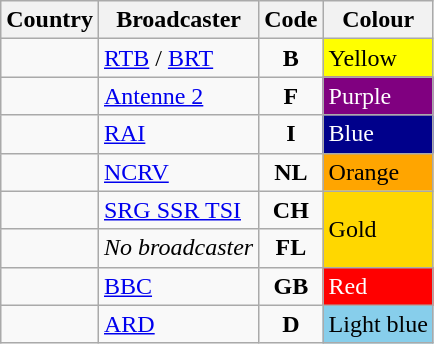<table class="wikitable sortable">
<tr>
<th>Country</th>
<th>Broadcaster</th>
<th>Code</th>
<th>Colour</th>
</tr>
<tr>
<td></td>
<td><a href='#'>RTB</a> / <a href='#'>BRT</a></td>
<td align="center"><strong>B</strong></td>
<td style="background:yellow">Yellow</td>
</tr>
<tr>
<td></td>
<td><a href='#'>Antenne 2</a></td>
<td align="center"><strong>F</strong></td>
<td style="background:purple; color: white">Purple</td>
</tr>
<tr>
<td></td>
<td><a href='#'>RAI</a></td>
<td align="center"><strong>I</strong></td>
<td style="background:darkblue; color: white">Blue</td>
</tr>
<tr>
<td></td>
<td><a href='#'>NCRV</a></td>
<td align="center"><strong>NL</strong></td>
<td style="background:orange">Orange</td>
</tr>
<tr>
<td></td>
<td><a href='#'>SRG SSR TSI</a></td>
<td align="center"><strong>CH</strong></td>
<td rowspan=2 style="background:gold">Gold</td>
</tr>
<tr>
<td></td>
<td><em>No broadcaster</em></td>
<td align="center"><strong>FL</strong></td>
</tr>
<tr>
<td></td>
<td><a href='#'>BBC</a></td>
<td align="center"><strong>GB</strong></td>
<td style="background:red; color: white">Red</td>
</tr>
<tr>
<td></td>
<td><a href='#'>ARD</a></td>
<td align="center"><strong>D</strong></td>
<td style="background:skyblue">Light blue</td>
</tr>
</table>
